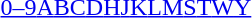<table id="toc" class="toc" summary="Class">
<tr>
<th></th>
</tr>
<tr>
<td style="text-align:center;"><a href='#'>0–9</a><a href='#'>A</a><a href='#'>B</a><a href='#'>C</a><a href='#'>D</a><a href='#'>H</a><a href='#'>J</a><a href='#'>K</a><a href='#'>L</a><a href='#'>M</a><a href='#'>S</a><a href='#'>T</a><a href='#'>W</a><a href='#'>Y</a></td>
</tr>
</table>
